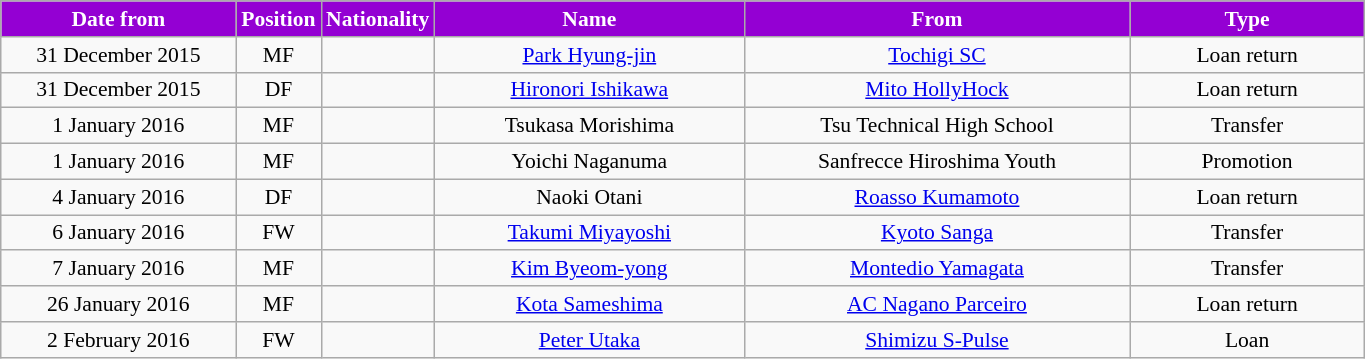<table class="wikitable"  style="text-align:center; font-size:90%; ">
<tr>
<th style="background:darkviolet; color:white; width:150px;">Date from</th>
<th style="background:darkviolet; color:white; width:50px;">Position</th>
<th style="background:darkviolet; color:white; width:50px;">Nationality</th>
<th style="background:darkviolet; color:white; width:200px;">Name</th>
<th style="background:darkviolet; color:white; width:250px;">From</th>
<th style="background:darkviolet; color:white; width:150px;">Type</th>
</tr>
<tr>
<td>31 December 2015</td>
<td>MF</td>
<td></td>
<td><a href='#'>Park Hyung-jin</a></td>
<td> <a href='#'>Tochigi SC</a></td>
<td>Loan return</td>
</tr>
<tr>
<td>31 December 2015</td>
<td>DF</td>
<td></td>
<td><a href='#'>Hironori Ishikawa</a></td>
<td> <a href='#'>Mito HollyHock</a></td>
<td>Loan return</td>
</tr>
<tr>
<td>1 January 2016</td>
<td>MF</td>
<td></td>
<td>Tsukasa Morishima</td>
<td> Tsu Technical High School</td>
<td>Transfer</td>
</tr>
<tr>
<td>1 January 2016</td>
<td>MF</td>
<td></td>
<td>Yoichi Naganuma</td>
<td> Sanfrecce Hiroshima Youth</td>
<td>Promotion</td>
</tr>
<tr>
<td>4 January 2016</td>
<td>DF</td>
<td></td>
<td>Naoki Otani</td>
<td> <a href='#'>Roasso Kumamoto</a></td>
<td>Loan return</td>
</tr>
<tr>
<td>6 January 2016</td>
<td>FW</td>
<td></td>
<td><a href='#'>Takumi Miyayoshi</a></td>
<td> <a href='#'>Kyoto Sanga</a></td>
<td>Transfer</td>
</tr>
<tr>
<td>7 January 2016</td>
<td>MF</td>
<td></td>
<td><a href='#'>Kim Byeom-yong</a></td>
<td> <a href='#'>Montedio Yamagata</a></td>
<td>Transfer</td>
</tr>
<tr>
<td>26  January 2016</td>
<td>MF</td>
<td></td>
<td><a href='#'>Kota Sameshima</a></td>
<td> <a href='#'>AC Nagano Parceiro</a></td>
<td>Loan return</td>
</tr>
<tr>
<td>2 February 2016</td>
<td>FW</td>
<td></td>
<td><a href='#'>Peter Utaka</a></td>
<td> <a href='#'>Shimizu S-Pulse</a></td>
<td>Loan</td>
</tr>
</table>
